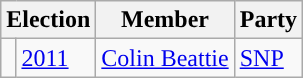<table class="wikitable">
<tr>
<th colspan="2">Election</th>
<th>Member</th>
<th>Party</th>
</tr>
<tr>
<td style="background-color: "></td>
<td><a href='#'>2011</a></td>
<td><a href='#'>Colin Beattie</a></td>
<td><a href='#'>SNP</a></td>
</tr>
</table>
